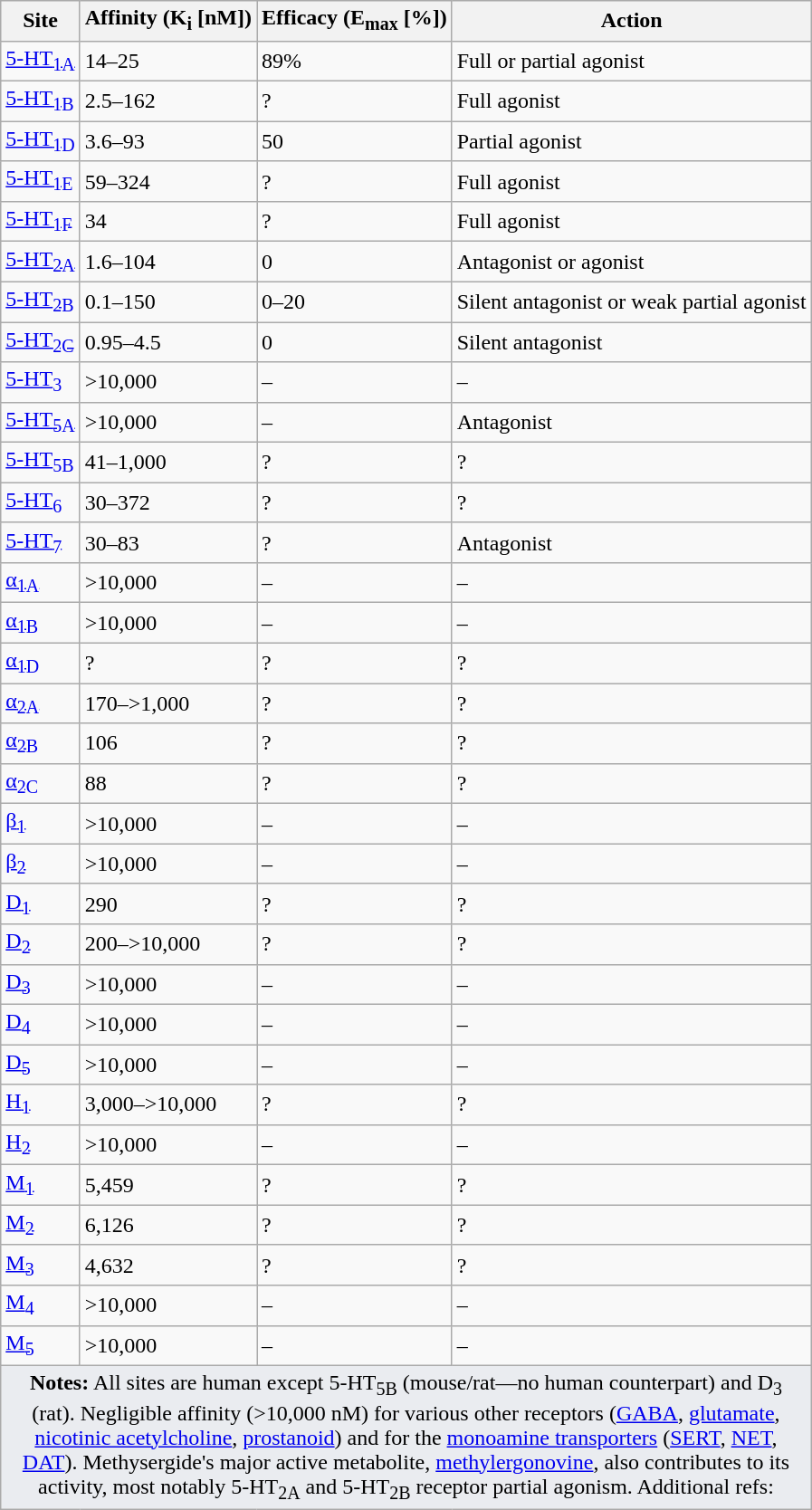<table class="wikitable">
<tr>
<th>Site</th>
<th>Affinity (K<sub>i</sub> [nM])</th>
<th>Efficacy (E<sub>max</sub> [%])</th>
<th>Action</th>
</tr>
<tr>
<td><a href='#'>5-HT<sub>1A</sub></a></td>
<td>14–25</td>
<td>89%</td>
<td>Full or partial agonist</td>
</tr>
<tr>
<td><a href='#'>5-HT<sub>1B</sub></a></td>
<td>2.5–162</td>
<td>?</td>
<td>Full agonist</td>
</tr>
<tr>
<td><a href='#'>5-HT<sub>1D</sub></a></td>
<td>3.6–93</td>
<td>50</td>
<td>Partial agonist</td>
</tr>
<tr>
<td><a href='#'>5-HT<sub>1E</sub></a></td>
<td>59–324</td>
<td>?</td>
<td>Full agonist</td>
</tr>
<tr>
<td><a href='#'>5-HT<sub>1F</sub></a></td>
<td>34</td>
<td>?</td>
<td>Full agonist</td>
</tr>
<tr>
<td><a href='#'>5-HT<sub>2A</sub></a></td>
<td>1.6–104</td>
<td>0</td>
<td>Antagonist or agonist</td>
</tr>
<tr>
<td><a href='#'>5-HT<sub>2B</sub></a></td>
<td>0.1–150</td>
<td>0–20</td>
<td>Silent antagonist or weak partial agonist</td>
</tr>
<tr>
<td><a href='#'>5-HT<sub>2C</sub></a></td>
<td>0.95–4.5</td>
<td>0</td>
<td>Silent antagonist</td>
</tr>
<tr>
<td><a href='#'>5-HT<sub>3</sub></a></td>
<td>>10,000</td>
<td>–</td>
<td>–</td>
</tr>
<tr>
<td><a href='#'>5-HT<sub>5A</sub></a></td>
<td>>10,000</td>
<td>–</td>
<td>Antagonist</td>
</tr>
<tr>
<td><a href='#'>5-HT<sub>5B</sub></a></td>
<td>41–1,000</td>
<td>?</td>
<td>?</td>
</tr>
<tr>
<td><a href='#'>5-HT<sub>6</sub></a></td>
<td>30–372</td>
<td>?</td>
<td>?</td>
</tr>
<tr>
<td><a href='#'>5-HT<sub>7</sub></a></td>
<td>30–83</td>
<td>?</td>
<td>Antagonist</td>
</tr>
<tr>
<td><a href='#'>α<sub>1A</sub></a></td>
<td>>10,000</td>
<td>–</td>
<td>–</td>
</tr>
<tr>
<td><a href='#'>α<sub>1B</sub></a></td>
<td>>10,000</td>
<td>–</td>
<td>–</td>
</tr>
<tr>
<td><a href='#'>α<sub>1D</sub></a></td>
<td>?</td>
<td>?</td>
<td>?</td>
</tr>
<tr>
<td><a href='#'>α<sub>2A</sub></a></td>
<td>170–>1,000</td>
<td>?</td>
<td>?</td>
</tr>
<tr>
<td><a href='#'>α<sub>2B</sub></a></td>
<td>106</td>
<td>?</td>
<td>?</td>
</tr>
<tr>
<td><a href='#'>α<sub>2C</sub></a></td>
<td>88</td>
<td>?</td>
<td>?</td>
</tr>
<tr>
<td><a href='#'>β<sub>1</sub></a></td>
<td>>10,000</td>
<td>–</td>
<td>–</td>
</tr>
<tr>
<td><a href='#'>β<sub>2</sub></a></td>
<td>>10,000</td>
<td>–</td>
<td>–</td>
</tr>
<tr>
<td><a href='#'>D<sub>1</sub></a></td>
<td>290</td>
<td>?</td>
<td>?</td>
</tr>
<tr>
<td><a href='#'>D<sub>2</sub></a></td>
<td>200–>10,000</td>
<td>?</td>
<td>?</td>
</tr>
<tr>
<td><a href='#'>D<sub>3</sub></a></td>
<td>>10,000</td>
<td>–</td>
<td>–</td>
</tr>
<tr>
<td><a href='#'>D<sub>4</sub></a></td>
<td>>10,000</td>
<td>–</td>
<td>–</td>
</tr>
<tr>
<td><a href='#'>D<sub>5</sub></a></td>
<td>>10,000</td>
<td>–</td>
<td>–</td>
</tr>
<tr>
<td><a href='#'>H<sub>1</sub></a></td>
<td>3,000–>10,000</td>
<td>?</td>
<td>?</td>
</tr>
<tr>
<td><a href='#'>H<sub>2</sub></a></td>
<td>>10,000</td>
<td>–</td>
<td>–</td>
</tr>
<tr>
<td><a href='#'>M<sub>1</sub></a></td>
<td>5,459</td>
<td>?</td>
<td>?</td>
</tr>
<tr>
<td><a href='#'>M<sub>2</sub></a></td>
<td>6,126</td>
<td>?</td>
<td>?</td>
</tr>
<tr>
<td><a href='#'>M<sub>3</sub></a></td>
<td>4,632</td>
<td>?</td>
<td>?</td>
</tr>
<tr>
<td><a href='#'>M<sub>4</sub></a></td>
<td>>10,000</td>
<td>–</td>
<td>–</td>
</tr>
<tr>
<td><a href='#'>M<sub>5</sub></a></td>
<td>>10,000</td>
<td>–</td>
<td>–</td>
</tr>
<tr class="sortbottom">
<td colspan="4" style="width: 1px; background-color:#eaecf0; text-align: center;"><strong>Notes:</strong> All sites are human except 5-HT<sub>5B</sub> (mouse/rat—no human counterpart) and D<sub>3</sub> (rat). Negligible affinity (>10,000 nM) for various other receptors (<a href='#'>GABA</a>, <a href='#'>glutamate</a>, <a href='#'>nicotinic acetylcholine</a>, <a href='#'>prostanoid</a>) and for the <a href='#'>monoamine transporters</a> (<a href='#'>SERT</a>, <a href='#'>NET</a>, <a href='#'>DAT</a>). Methysergide's major active metabolite, <a href='#'>methylergonovine</a>, also contributes to its activity, most notably 5-HT<sub>2A</sub> and 5-HT<sub>2B</sub> receptor partial agonism. Additional refs: </td>
</tr>
</table>
